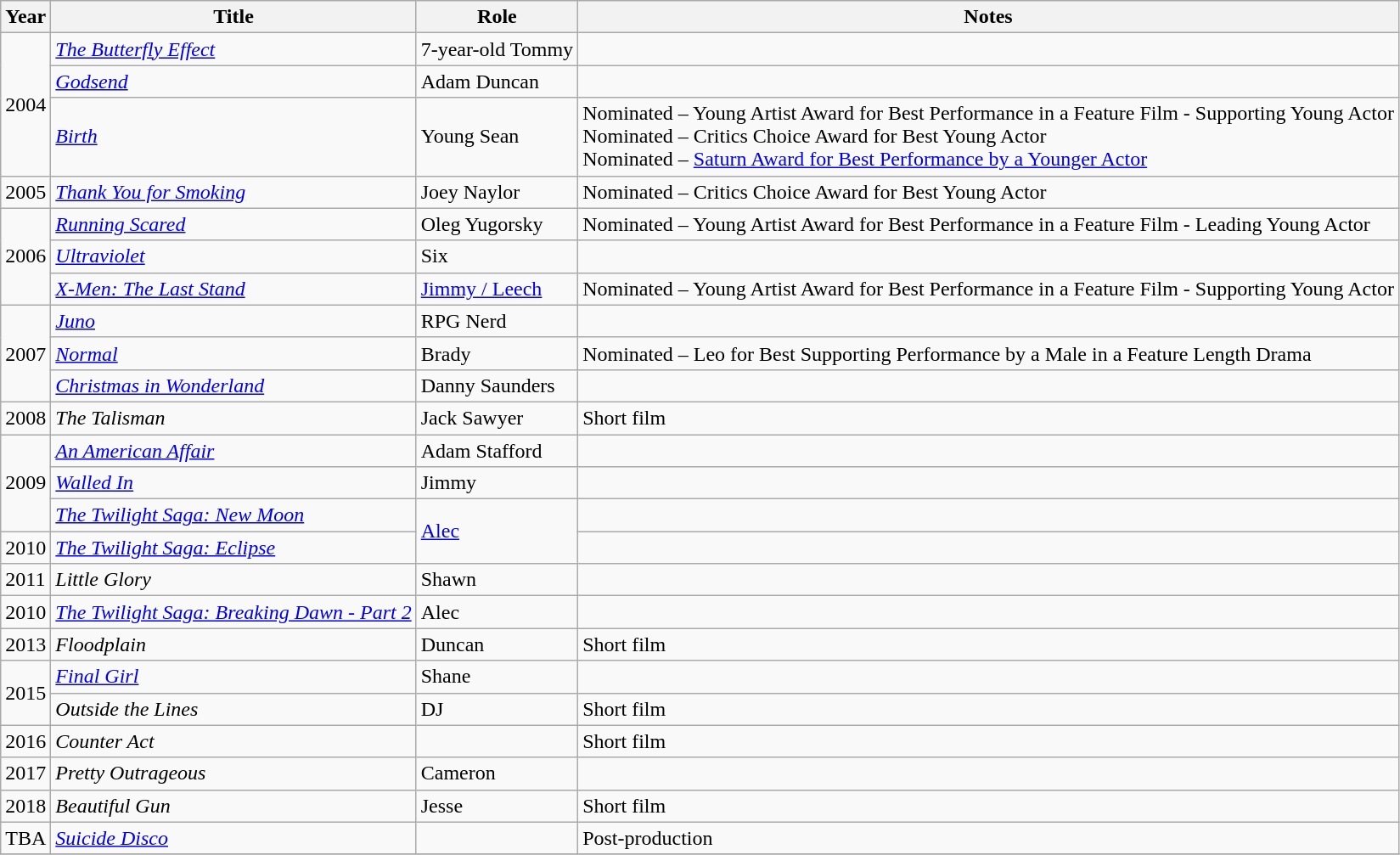<table class="wikitable sortable">
<tr>
<th>Year</th>
<th>Title</th>
<th>Role</th>
<th class="unsortable">Notes</th>
</tr>
<tr>
<td rowspan=3>2004</td>
<td data-sort-value="Butterfly Effect, The"><em><a href='#'>The Butterfly Effect</a></em></td>
<td>7-year-old Tommy</td>
<td></td>
</tr>
<tr>
<td><em><a href='#'>Godsend</a></em></td>
<td>Adam Duncan</td>
<td></td>
</tr>
<tr>
<td><em><a href='#'>Birth</a></em></td>
<td>Young Sean</td>
<td>Nominated – Young Artist Award for Best Performance in a Feature Film - Supporting Young Actor <br>Nominated – Critics Choice Award for Best Young Actor <br>Nominated – <a href='#'>Saturn Award for Best Performance by a Younger Actor</a></td>
</tr>
<tr>
<td>2005</td>
<td><em><a href='#'>Thank You for Smoking</a></em></td>
<td>Joey Naylor</td>
<td>Nominated – Critics Choice Award for Best Young Actor</td>
</tr>
<tr>
<td rowspan=3>2006</td>
<td><em><a href='#'>Running Scared</a></em></td>
<td>Oleg Yugorsky</td>
<td>Nominated – Young Artist Award for Best Performance in a Feature Film - Leading Young Actor</td>
</tr>
<tr>
<td><em><a href='#'>Ultraviolet</a></em></td>
<td>Six</td>
<td></td>
</tr>
<tr>
<td><em><a href='#'>X-Men: The Last Stand</a></em></td>
<td><a href='#'>Jimmy / Leech</a></td>
<td>Nominated  – Young Artist Award for Best Performance in a Feature Film - Supporting Young Actor</td>
</tr>
<tr>
<td rowspan=3>2007</td>
<td><em><a href='#'>Juno</a></em></td>
<td>RPG Nerd</td>
<td></td>
</tr>
<tr>
<td><em><a href='#'>Normal</a></em></td>
<td>Brady</td>
<td>Nominated – Leo for Best Supporting Performance by a Male in a Feature Length Drama</td>
</tr>
<tr>
<td><em><a href='#'>Christmas in Wonderland</a></em></td>
<td>Danny Saunders</td>
<td></td>
</tr>
<tr>
<td>2008</td>
<td data-sort-value="Talisman, The"><em>The Talisman</em></td>
<td>Jack Sawyer</td>
<td>Short film</td>
</tr>
<tr>
<td rowspan=3>2009</td>
<td><em><a href='#'>An American Affair</a></em></td>
<td>Adam Stafford</td>
<td></td>
</tr>
<tr>
<td><em><a href='#'>Walled In</a></em></td>
<td>Jimmy</td>
<td></td>
</tr>
<tr>
<td data-sort-value="Twilight Saga: New Moon, The"><em><a href='#'>The Twilight Saga: New Moon</a></em></td>
<td rowspan=2><a href='#'>Alec</a></td>
<td></td>
</tr>
<tr>
<td>2010</td>
<td data-sort-value="Twilight Saga: Eclipse, The"><em><a href='#'>The Twilight Saga: Eclipse</a></em></td>
<td></td>
</tr>
<tr>
<td>2011</td>
<td><em>Little Glory</em></td>
<td>Shawn</td>
<td></td>
</tr>
<tr>
<td>2010</td>
<td data-sort-value="Twilight Saga: Breaking Dawn - Part 2, The"><em><a href='#'>The Twilight Saga: Breaking Dawn - Part 2</a></em></td>
<td>Alec</td>
<td></td>
</tr>
<tr>
<td>2013</td>
<td><em>Floodplain</em></td>
<td>Duncan</td>
<td>Short film</td>
</tr>
<tr>
<td rowspan=2>2015</td>
<td><em><a href='#'>Final Girl</a></em></td>
<td>Shane</td>
<td></td>
</tr>
<tr>
<td><em>Outside the Lines</em></td>
<td>DJ</td>
<td>Short film</td>
</tr>
<tr>
<td>2016</td>
<td><em>Counter Act</em></td>
<td></td>
<td>Short film</td>
</tr>
<tr>
<td>2017</td>
<td><em>Pretty Outrageous</em></td>
<td>Cameron</td>
<td></td>
</tr>
<tr>
<td>2018</td>
<td><em>Beautiful Gun</em></td>
<td>Jesse</td>
<td>Short film</td>
</tr>
<tr>
<td>TBA</td>
<td><em><a href='#'>Suicide Disco</a></em></td>
<td></td>
<td>Post-production</td>
</tr>
<tr>
</tr>
</table>
